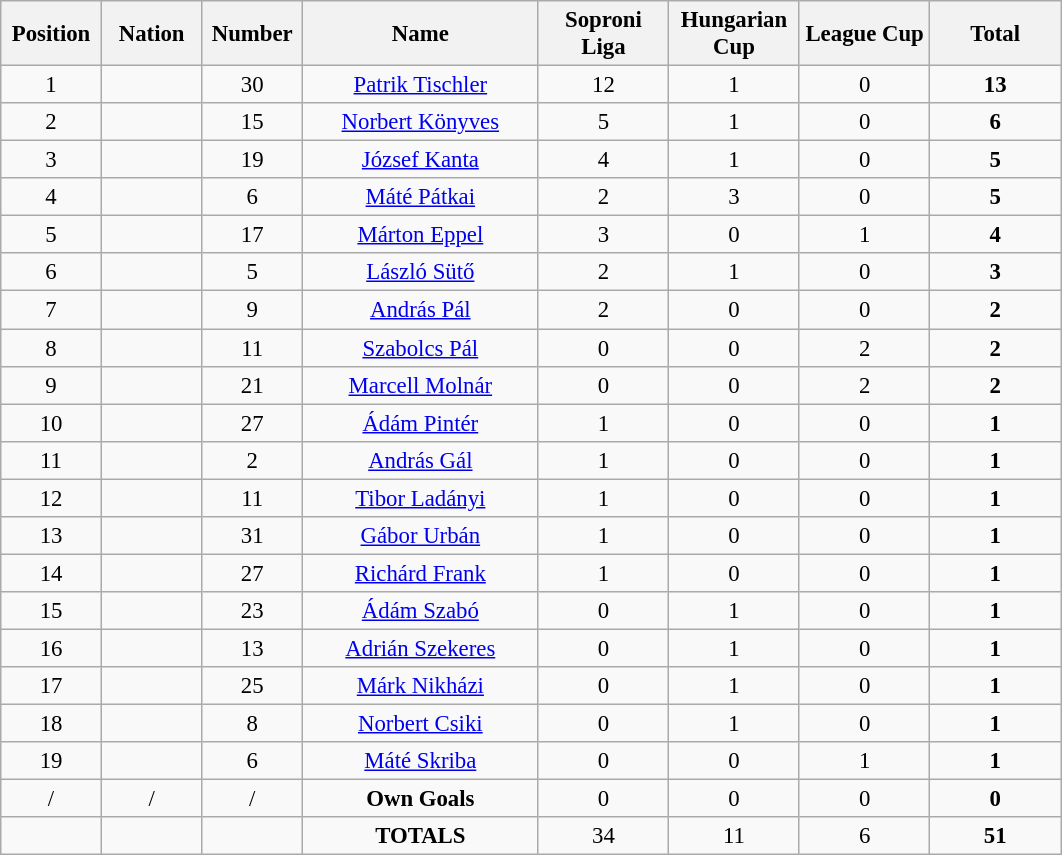<table class="wikitable" style="font-size: 95%; text-align: center;">
<tr>
<th width=60>Position</th>
<th width=60>Nation</th>
<th width=60>Number</th>
<th width=150>Name</th>
<th width=80>Soproni Liga</th>
<th width=80>Hungarian Cup</th>
<th width=80>League Cup</th>
<th width=80>Total</th>
</tr>
<tr>
<td>1</td>
<td></td>
<td>30</td>
<td><a href='#'>Patrik Tischler</a></td>
<td>12</td>
<td>1</td>
<td>0</td>
<td><strong>13</strong></td>
</tr>
<tr>
<td>2</td>
<td></td>
<td>15</td>
<td><a href='#'>Norbert Könyves</a></td>
<td>5</td>
<td>1</td>
<td>0</td>
<td><strong>6</strong></td>
</tr>
<tr>
<td>3</td>
<td></td>
<td>19</td>
<td><a href='#'>József Kanta</a></td>
<td>4</td>
<td>1</td>
<td>0</td>
<td><strong>5</strong></td>
</tr>
<tr>
<td>4</td>
<td></td>
<td>6</td>
<td><a href='#'>Máté Pátkai</a></td>
<td>2</td>
<td>3</td>
<td>0</td>
<td><strong>5</strong></td>
</tr>
<tr>
<td>5</td>
<td></td>
<td>17</td>
<td><a href='#'>Márton Eppel</a></td>
<td>3</td>
<td>0</td>
<td>1</td>
<td><strong>4</strong></td>
</tr>
<tr>
<td>6</td>
<td></td>
<td>5</td>
<td><a href='#'>László Sütő</a></td>
<td>2</td>
<td>1</td>
<td>0</td>
<td><strong>3</strong></td>
</tr>
<tr>
<td>7</td>
<td></td>
<td>9</td>
<td><a href='#'>András Pál</a></td>
<td>2</td>
<td>0</td>
<td>0</td>
<td><strong>2</strong></td>
</tr>
<tr>
<td>8</td>
<td></td>
<td>11</td>
<td><a href='#'>Szabolcs Pál</a></td>
<td>0</td>
<td>0</td>
<td>2</td>
<td><strong>2</strong></td>
</tr>
<tr>
<td>9</td>
<td></td>
<td>21</td>
<td><a href='#'>Marcell Molnár</a></td>
<td>0</td>
<td>0</td>
<td>2</td>
<td><strong>2</strong></td>
</tr>
<tr>
<td>10</td>
<td></td>
<td>27</td>
<td><a href='#'>Ádám Pintér</a></td>
<td>1</td>
<td>0</td>
<td>0</td>
<td><strong>1</strong></td>
</tr>
<tr>
<td>11</td>
<td></td>
<td>2</td>
<td><a href='#'>András Gál</a></td>
<td>1</td>
<td>0</td>
<td>0</td>
<td><strong>1</strong></td>
</tr>
<tr>
<td>12</td>
<td></td>
<td>11</td>
<td><a href='#'>Tibor Ladányi</a></td>
<td>1</td>
<td>0</td>
<td>0</td>
<td><strong>1</strong></td>
</tr>
<tr>
<td>13</td>
<td></td>
<td>31</td>
<td><a href='#'>Gábor Urbán</a></td>
<td>1</td>
<td>0</td>
<td>0</td>
<td><strong>1</strong></td>
</tr>
<tr>
<td>14</td>
<td></td>
<td>27</td>
<td><a href='#'>Richárd Frank</a></td>
<td>1</td>
<td>0</td>
<td>0</td>
<td><strong>1</strong></td>
</tr>
<tr>
<td>15</td>
<td></td>
<td>23</td>
<td><a href='#'>Ádám Szabó</a></td>
<td>0</td>
<td>1</td>
<td>0</td>
<td><strong>1</strong></td>
</tr>
<tr>
<td>16</td>
<td></td>
<td>13</td>
<td><a href='#'>Adrián Szekeres</a></td>
<td>0</td>
<td>1</td>
<td>0</td>
<td><strong>1</strong></td>
</tr>
<tr>
<td>17</td>
<td></td>
<td>25</td>
<td><a href='#'>Márk Nikházi</a></td>
<td>0</td>
<td>1</td>
<td>0</td>
<td><strong>1</strong></td>
</tr>
<tr>
<td>18</td>
<td></td>
<td>8</td>
<td><a href='#'>Norbert Csiki</a></td>
<td>0</td>
<td>1</td>
<td>0</td>
<td><strong>1</strong></td>
</tr>
<tr>
<td>19</td>
<td></td>
<td>6</td>
<td><a href='#'>Máté Skriba</a></td>
<td>0</td>
<td>0</td>
<td>1</td>
<td><strong>1</strong></td>
</tr>
<tr>
<td>/</td>
<td>/</td>
<td>/</td>
<td><strong>Own Goals</strong></td>
<td>0</td>
<td>0</td>
<td>0</td>
<td><strong>0</strong></td>
</tr>
<tr>
<td></td>
<td></td>
<td></td>
<td><strong>TOTALS</strong></td>
<td>34</td>
<td>11</td>
<td>6</td>
<td><strong>51</strong></td>
</tr>
</table>
